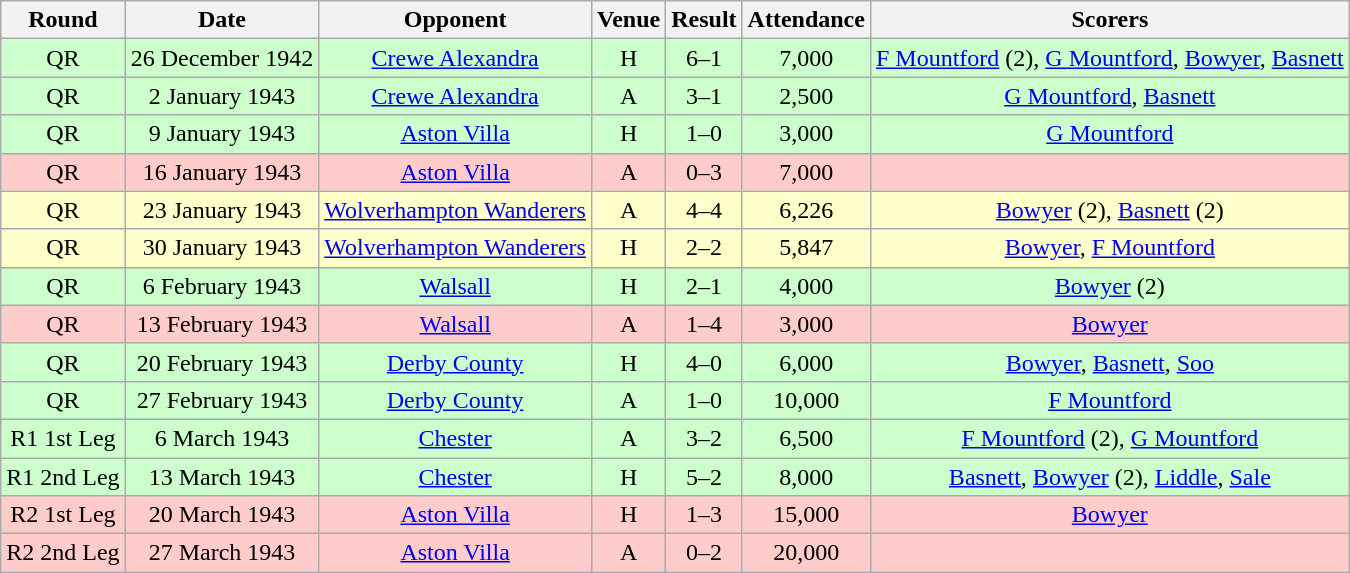<table class="wikitable" style="font-size:100%; text-align:center">
<tr>
<th>Round</th>
<th>Date</th>
<th>Opponent</th>
<th>Venue</th>
<th>Result</th>
<th>Attendance</th>
<th>Scorers</th>
</tr>
<tr style="background-color: #CCFFCC;">
<td>QR</td>
<td>26 December 1942</td>
<td><a href='#'>Crewe Alexandra</a></td>
<td>H</td>
<td>6–1</td>
<td>7,000</td>
<td><a href='#'>F Mountford</a> (2), <a href='#'>G Mountford</a>, <a href='#'>Bowyer</a>, <a href='#'>Basnett</a></td>
</tr>
<tr style="background-color: #CCFFCC;">
<td>QR</td>
<td>2 January 1943</td>
<td><a href='#'>Crewe Alexandra</a></td>
<td>A</td>
<td>3–1</td>
<td>2,500</td>
<td><a href='#'>G Mountford</a>, <a href='#'>Basnett</a></td>
</tr>
<tr style="background-color: #CCFFCC;">
<td>QR</td>
<td>9 January 1943</td>
<td><a href='#'>Aston Villa</a></td>
<td>H</td>
<td>1–0</td>
<td>3,000</td>
<td><a href='#'>G Mountford</a></td>
</tr>
<tr style="background-color: #FFCCCC;">
<td>QR</td>
<td>16 January 1943</td>
<td><a href='#'>Aston Villa</a></td>
<td>A</td>
<td>0–3</td>
<td>7,000</td>
<td></td>
</tr>
<tr style="background-color: #FFFFCC;">
<td>QR</td>
<td>23 January 1943</td>
<td><a href='#'>Wolverhampton Wanderers</a></td>
<td>A</td>
<td>4–4</td>
<td>6,226</td>
<td><a href='#'>Bowyer</a> (2), <a href='#'>Basnett</a> (2)</td>
</tr>
<tr style="background-color: #FFFFCC;">
<td>QR</td>
<td>30 January 1943</td>
<td><a href='#'>Wolverhampton Wanderers</a></td>
<td>H</td>
<td>2–2</td>
<td>5,847</td>
<td><a href='#'>Bowyer</a>, <a href='#'>F Mountford</a></td>
</tr>
<tr style="background-color: #CCFFCC;">
<td>QR</td>
<td>6 February 1943</td>
<td><a href='#'>Walsall</a></td>
<td>H</td>
<td>2–1</td>
<td>4,000</td>
<td><a href='#'>Bowyer</a> (2)</td>
</tr>
<tr style="background-color: #FFCCCC;">
<td>QR</td>
<td>13 February 1943</td>
<td><a href='#'>Walsall</a></td>
<td>A</td>
<td>1–4</td>
<td>3,000</td>
<td><a href='#'>Bowyer</a></td>
</tr>
<tr style="background-color: #CCFFCC;">
<td>QR</td>
<td>20 February 1943</td>
<td><a href='#'>Derby County</a></td>
<td>H</td>
<td>4–0</td>
<td>6,000</td>
<td><a href='#'>Bowyer</a>, <a href='#'>Basnett</a>, <a href='#'>Soo</a></td>
</tr>
<tr style="background-color: #CCFFCC;">
<td>QR</td>
<td>27 February 1943</td>
<td><a href='#'>Derby County</a></td>
<td>A</td>
<td>1–0</td>
<td>10,000</td>
<td><a href='#'>F Mountford</a></td>
</tr>
<tr style="background-color: #CCFFCC;">
<td>R1 1st Leg</td>
<td>6 March 1943</td>
<td><a href='#'>Chester</a></td>
<td>A</td>
<td>3–2</td>
<td>6,500</td>
<td><a href='#'>F Mountford</a>  (2), <a href='#'>G Mountford</a></td>
</tr>
<tr style="background-color: #CCFFCC;">
<td>R1 2nd Leg</td>
<td>13 March 1943</td>
<td><a href='#'>Chester</a></td>
<td>H</td>
<td>5–2</td>
<td>8,000</td>
<td><a href='#'>Basnett</a>, <a href='#'>Bowyer</a> (2), <a href='#'>Liddle</a>, <a href='#'>Sale</a></td>
</tr>
<tr style="background-color: #FFCCCC;">
<td>R2 1st Leg</td>
<td>20 March 1943</td>
<td><a href='#'>Aston Villa</a></td>
<td>H</td>
<td>1–3</td>
<td>15,000</td>
<td><a href='#'>Bowyer</a></td>
</tr>
<tr style="background-color: #FFCCCC;">
<td>R2 2nd Leg</td>
<td>27 March 1943</td>
<td><a href='#'>Aston Villa</a></td>
<td>A</td>
<td>0–2</td>
<td>20,000</td>
<td></td>
</tr>
</table>
